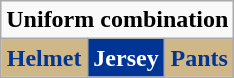<table class="wikitable"  style="display: inline-table;">
<tr>
<td align="center" Colspan="3"><strong>Uniform combination</strong></td>
</tr>
<tr align="center">
<td style="background:#D0B787; color:#003595"><strong>Helmet</strong></td>
<td style="background:#003595; color:white"><strong>Jersey</strong></td>
<td style="background:#D0B787; color:#003595"><strong>Pants</strong></td>
</tr>
</table>
